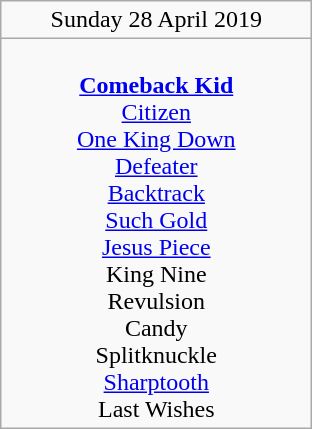<table class="wikitable">
<tr>
<td colspan="4" style="text-align:center;">Sunday 28 April 2019</td>
</tr>
<tr>
<td style="text-align:center; vertical-align:top; width:200px;"><br><strong><a href='#'>Comeback Kid</a></strong><br>
<a href='#'>Citizen</a><br>
<a href='#'>One King Down</a><br>
<a href='#'>Defeater</a><br>
<a href='#'>Backtrack</a><br>
<a href='#'>Such Gold</a><br>
<a href='#'>Jesus Piece</a><br>
King Nine<br>
Revulsion<br>
Candy<br>
Splitknuckle<br>
<a href='#'>Sharptooth</a><br>
Last Wishes</td>
</tr>
</table>
